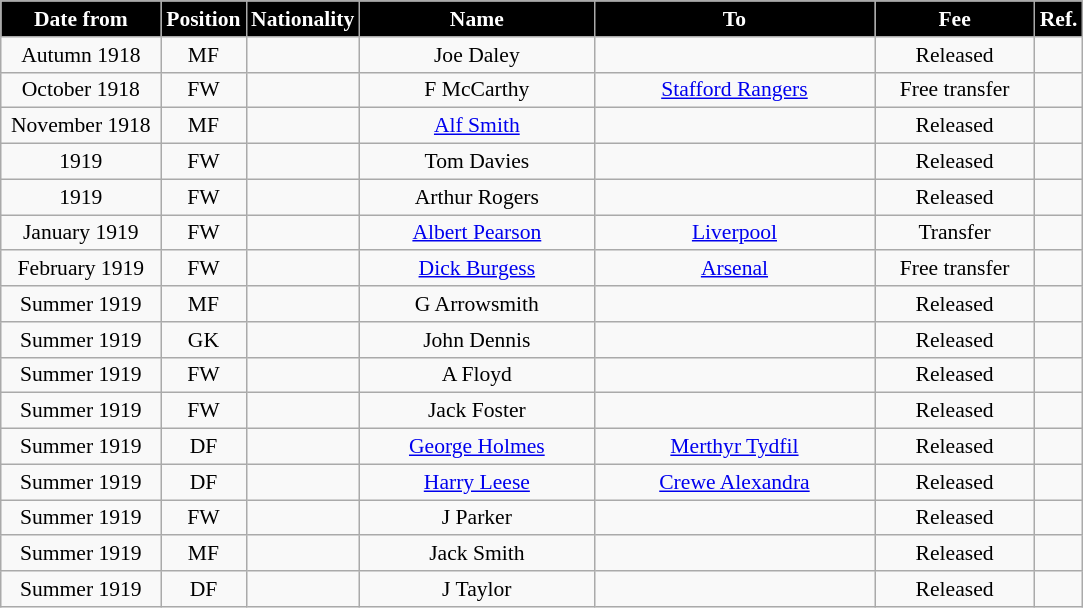<table class="wikitable" style="text-align:center; font-size:90%; ">
<tr>
<th style="background:#000000; color:white; width:100px;">Date from</th>
<th style="background:#000000; color:white; width:50px;">Position</th>
<th style="background:#000000; color:white; width:50px;">Nationality</th>
<th style="background:#000000; color:white; width:150px;">Name</th>
<th style="background:#000000; color:white; width:180px;">To</th>
<th style="background:#000000; color:white; width:100px;">Fee</th>
<th style="background:#000000; color:white; width:25px;">Ref.</th>
</tr>
<tr>
<td>Autumn 1918</td>
<td>MF</td>
<td></td>
<td>Joe Daley</td>
<td></td>
<td>Released</td>
<td></td>
</tr>
<tr>
<td>October 1918</td>
<td>FW</td>
<td></td>
<td>F McCarthy</td>
<td><a href='#'>Stafford Rangers</a></td>
<td>Free transfer</td>
<td></td>
</tr>
<tr>
<td>November 1918</td>
<td>MF</td>
<td></td>
<td><a href='#'>Alf Smith</a></td>
<td></td>
<td>Released</td>
<td></td>
</tr>
<tr>
<td>1919</td>
<td>FW</td>
<td></td>
<td>Tom Davies</td>
<td></td>
<td>Released</td>
<td></td>
</tr>
<tr>
<td>1919</td>
<td>FW</td>
<td></td>
<td>Arthur Rogers</td>
<td></td>
<td>Released</td>
<td></td>
</tr>
<tr>
<td>January 1919</td>
<td>FW</td>
<td></td>
<td><a href='#'>Albert Pearson</a></td>
<td><a href='#'>Liverpool</a></td>
<td>Transfer</td>
<td></td>
</tr>
<tr>
<td>February 1919</td>
<td>FW</td>
<td></td>
<td><a href='#'>Dick Burgess</a></td>
<td><a href='#'>Arsenal</a></td>
<td>Free transfer</td>
<td></td>
</tr>
<tr>
<td>Summer 1919</td>
<td>MF</td>
<td></td>
<td>G Arrowsmith</td>
<td></td>
<td>Released</td>
<td></td>
</tr>
<tr>
<td>Summer 1919</td>
<td>GK</td>
<td></td>
<td>John Dennis</td>
<td></td>
<td>Released</td>
<td></td>
</tr>
<tr>
<td>Summer 1919</td>
<td>FW</td>
<td></td>
<td>A Floyd</td>
<td></td>
<td>Released</td>
<td></td>
</tr>
<tr>
<td>Summer 1919</td>
<td>FW</td>
<td></td>
<td>Jack Foster</td>
<td></td>
<td>Released</td>
<td></td>
</tr>
<tr>
<td>Summer 1919</td>
<td>DF</td>
<td></td>
<td><a href='#'>George Holmes</a></td>
<td> <a href='#'>Merthyr Tydfil</a></td>
<td>Released</td>
<td></td>
</tr>
<tr>
<td>Summer 1919</td>
<td>DF</td>
<td></td>
<td><a href='#'>Harry Leese</a></td>
<td><a href='#'>Crewe Alexandra</a></td>
<td>Released</td>
<td></td>
</tr>
<tr>
<td>Summer 1919</td>
<td>FW</td>
<td></td>
<td>J Parker</td>
<td></td>
<td>Released</td>
<td></td>
</tr>
<tr>
<td>Summer 1919</td>
<td>MF</td>
<td></td>
<td>Jack Smith</td>
<td></td>
<td>Released</td>
<td></td>
</tr>
<tr>
<td>Summer 1919</td>
<td>DF</td>
<td></td>
<td>J Taylor</td>
<td></td>
<td>Released</td>
<td></td>
</tr>
</table>
